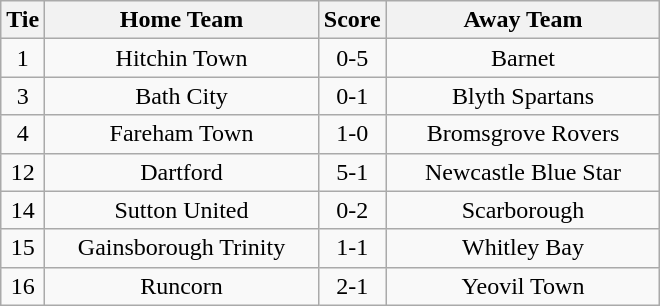<table class="wikitable" style="text-align:center;">
<tr>
<th width=20>Tie</th>
<th width=175>Home Team</th>
<th width=20>Score</th>
<th width=175>Away Team</th>
</tr>
<tr>
<td>1</td>
<td>Hitchin Town</td>
<td>0-5</td>
<td>Barnet</td>
</tr>
<tr>
<td>3</td>
<td>Bath City</td>
<td>0-1</td>
<td>Blyth Spartans</td>
</tr>
<tr>
<td>4</td>
<td>Fareham Town</td>
<td>1-0</td>
<td>Bromsgrove Rovers</td>
</tr>
<tr>
<td>12</td>
<td>Dartford</td>
<td>5-1</td>
<td>Newcastle Blue Star</td>
</tr>
<tr>
<td>14</td>
<td>Sutton United</td>
<td>0-2</td>
<td>Scarborough</td>
</tr>
<tr>
<td>15</td>
<td>Gainsborough Trinity</td>
<td>1-1</td>
<td>Whitley Bay</td>
</tr>
<tr>
<td>16</td>
<td>Runcorn</td>
<td>2-1</td>
<td>Yeovil Town</td>
</tr>
</table>
